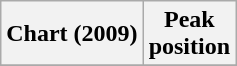<table class="wikitable sortable plainrowheaders" style="text-align:center;">
<tr>
<th>Chart (2009)</th>
<th>Peak<br>position</th>
</tr>
<tr>
</tr>
</table>
